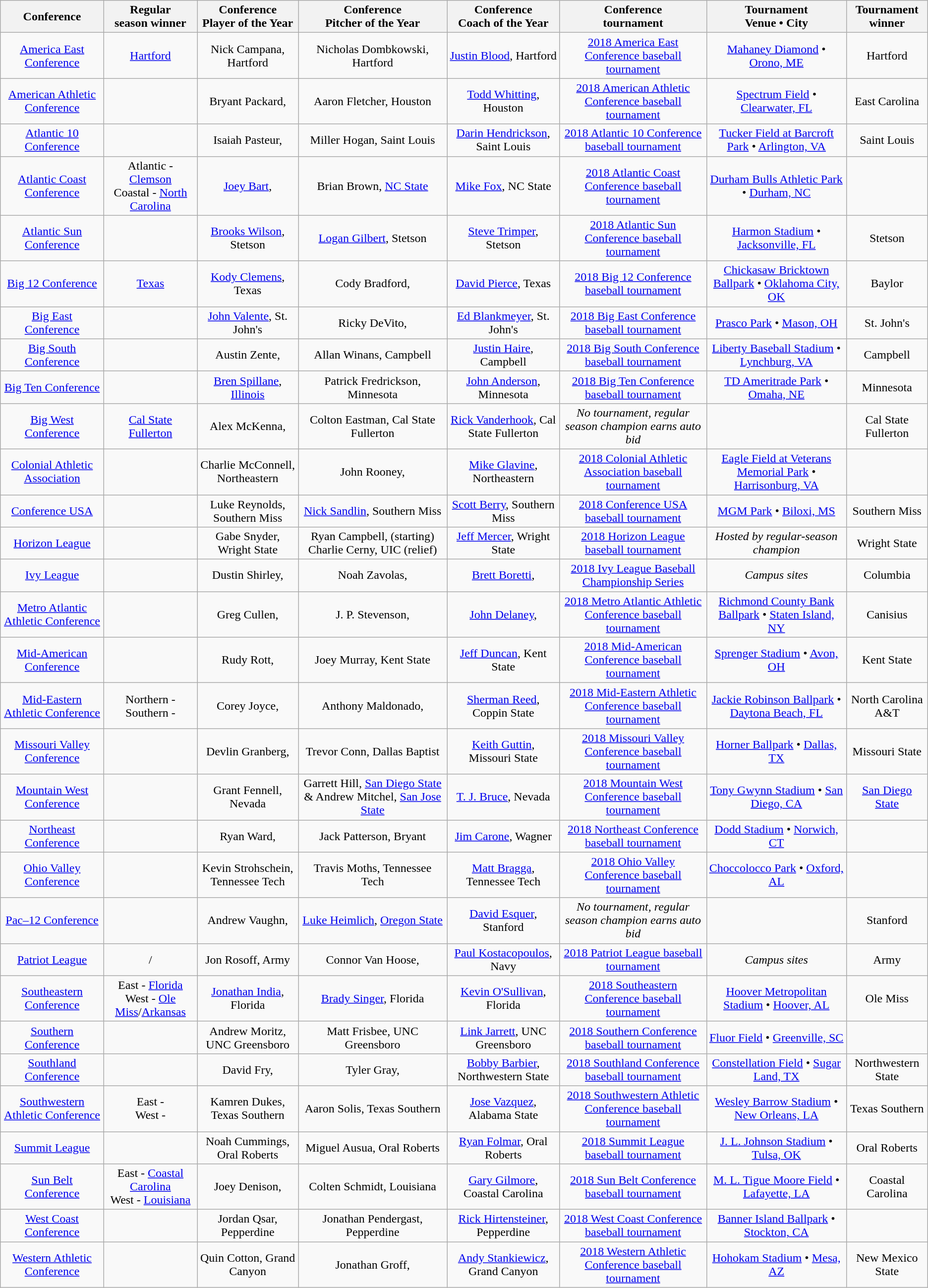<table class="wikitable" style="text-align:center;">
<tr>
<th>Conference</th>
<th>Regular <br> season winner</th>
<th>Conference <br> Player of the Year</th>
<th>Conference <br> Pitcher of the Year</th>
<th>Conference <br> Coach of the Year</th>
<th>Conference <br> tournament</th>
<th>Tournament <br> Venue • City</th>
<th>Tournament <br> winner</th>
</tr>
<tr>
<td><a href='#'>America East Conference</a></td>
<td><a href='#'>Hartford</a></td>
<td>Nick Campana, Hartford</td>
<td>Nicholas Dombkowski, Hartford</td>
<td><a href='#'>Justin Blood</a>, Hartford</td>
<td><a href='#'>2018 America East Conference baseball tournament</a></td>
<td><a href='#'>Mahaney Diamond</a> • <a href='#'>Orono, ME</a></td>
<td>Hartford</td>
</tr>
<tr>
<td><a href='#'>American Athletic Conference</a></td>
<td></td>
<td>Bryant Packard, </td>
<td>Aaron Fletcher, Houston</td>
<td><a href='#'>Todd Whitting</a>, Houston</td>
<td><a href='#'>2018 American Athletic Conference baseball tournament</a></td>
<td><a href='#'>Spectrum Field</a> • <a href='#'>Clearwater, FL</a></td>
<td>East Carolina</td>
</tr>
<tr>
<td><a href='#'>Atlantic 10 Conference</a></td>
<td></td>
<td>Isaiah Pasteur, </td>
<td>Miller Hogan, Saint Louis</td>
<td><a href='#'>Darin Hendrickson</a>, Saint Louis</td>
<td><a href='#'>2018 Atlantic 10 Conference baseball tournament</a></td>
<td><a href='#'>Tucker Field at Barcroft Park</a> • <a href='#'>Arlington, VA</a></td>
<td>Saint Louis</td>
</tr>
<tr>
<td><a href='#'>Atlantic Coast Conference</a></td>
<td>Atlantic - <a href='#'>Clemson</a><br>Coastal - <a href='#'>North Carolina</a></td>
<td><a href='#'>Joey Bart</a>, </td>
<td>Brian Brown, <a href='#'>NC State</a></td>
<td><a href='#'>Mike Fox</a>, NC State</td>
<td><a href='#'>2018 Atlantic Coast Conference baseball tournament</a></td>
<td><a href='#'>Durham Bulls Athletic Park</a> • <a href='#'>Durham, NC</a></td>
<td></td>
</tr>
<tr>
<td><a href='#'>Atlantic Sun Conference</a></td>
<td></td>
<td><a href='#'>Brooks Wilson</a>, Stetson</td>
<td><a href='#'>Logan Gilbert</a>, Stetson</td>
<td><a href='#'>Steve Trimper</a>, Stetson</td>
<td><a href='#'>2018 Atlantic Sun Conference baseball tournament</a></td>
<td><a href='#'>Harmon Stadium</a> • <a href='#'>Jacksonville, FL</a></td>
<td>Stetson</td>
</tr>
<tr>
<td><a href='#'>Big 12 Conference</a></td>
<td><a href='#'>Texas</a></td>
<td><a href='#'>Kody Clemens</a>, Texas</td>
<td>Cody Bradford, </td>
<td><a href='#'>David Pierce</a>, Texas</td>
<td><a href='#'>2018 Big 12 Conference baseball tournament</a></td>
<td><a href='#'>Chickasaw Bricktown Ballpark</a> • <a href='#'>Oklahoma City, OK</a></td>
<td>Baylor</td>
</tr>
<tr>
<td><a href='#'>Big East Conference</a></td>
<td></td>
<td><a href='#'>John Valente</a>, St. John's</td>
<td>Ricky DeVito, </td>
<td><a href='#'>Ed Blankmeyer</a>, St. John's</td>
<td><a href='#'>2018 Big East Conference baseball tournament</a></td>
<td><a href='#'>Prasco Park</a> • <a href='#'>Mason, OH</a></td>
<td>St. John's</td>
</tr>
<tr>
<td><a href='#'>Big South Conference</a></td>
<td></td>
<td>Austin Zente, </td>
<td>Allan Winans, Campbell</td>
<td><a href='#'>Justin Haire</a>, Campbell</td>
<td><a href='#'>2018 Big South Conference baseball tournament</a></td>
<td><a href='#'>Liberty Baseball Stadium</a> • <a href='#'>Lynchburg, VA</a></td>
<td>Campbell</td>
</tr>
<tr>
<td><a href='#'>Big Ten Conference</a></td>
<td></td>
<td><a href='#'>Bren Spillane</a>, <a href='#'>Illinois</a></td>
<td>Patrick Fredrickson, Minnesota</td>
<td><a href='#'>John Anderson</a>, Minnesota</td>
<td><a href='#'>2018 Big Ten Conference baseball tournament</a></td>
<td><a href='#'>TD Ameritrade Park</a> • <a href='#'>Omaha, NE</a></td>
<td>Minnesota</td>
</tr>
<tr>
<td><a href='#'>Big West Conference</a></td>
<td><a href='#'>Cal State Fullerton</a></td>
<td>Alex McKenna, </td>
<td>Colton Eastman, Cal State Fullerton</td>
<td><a href='#'>Rick Vanderhook</a>, Cal State Fullerton</td>
<td><em>No tournament, regular season champion earns auto bid</em></td>
<td></td>
<td>Cal State Fullerton</td>
</tr>
<tr>
<td><a href='#'>Colonial Athletic Association</a></td>
<td></td>
<td>Charlie McConnell, Northeastern</td>
<td>John Rooney, </td>
<td><a href='#'>Mike Glavine</a>, Northeastern</td>
<td><a href='#'>2018 Colonial Athletic Association baseball tournament</a></td>
<td><a href='#'>Eagle Field at Veterans Memorial Park</a> • <a href='#'>Harrisonburg, VA</a></td>
<td></td>
</tr>
<tr>
<td><a href='#'>Conference USA</a></td>
<td></td>
<td>Luke Reynolds, Southern Miss</td>
<td><a href='#'>Nick Sandlin</a>, Southern Miss</td>
<td><a href='#'>Scott Berry</a>, Southern Miss</td>
<td><a href='#'>2018 Conference USA baseball tournament</a></td>
<td><a href='#'>MGM Park</a> • <a href='#'>Biloxi, MS</a></td>
<td>Southern Miss</td>
</tr>
<tr>
<td><a href='#'>Horizon League</a></td>
<td></td>
<td>Gabe Snyder, Wright State</td>
<td>Ryan Campbell,  (starting)<br>Charlie Cerny, UIC (relief)</td>
<td><a href='#'>Jeff Mercer</a>, Wright State</td>
<td><a href='#'>2018 Horizon League baseball tournament</a></td>
<td><em>Hosted by regular-season champion</em></td>
<td>Wright State</td>
</tr>
<tr>
<td><a href='#'>Ivy League</a></td>
<td></td>
<td>Dustin Shirley, </td>
<td>Noah Zavolas, </td>
<td><a href='#'>Brett Boretti</a>, </td>
<td><a href='#'>2018 Ivy League Baseball Championship Series</a></td>
<td><em>Campus sites</em></td>
<td>Columbia</td>
</tr>
<tr>
<td><a href='#'>Metro Atlantic Athletic Conference</a></td>
<td></td>
<td>Greg Cullen, </td>
<td>J. P. Stevenson, </td>
<td><a href='#'>John Delaney</a>, </td>
<td><a href='#'>2018 Metro Atlantic Athletic Conference baseball tournament</a></td>
<td><a href='#'>Richmond County Bank Ballpark</a> • <a href='#'>Staten Island, NY</a></td>
<td>Canisius</td>
</tr>
<tr>
<td><a href='#'>Mid-American Conference</a></td>
<td></td>
<td>Rudy Rott, </td>
<td>Joey Murray, Kent State</td>
<td><a href='#'>Jeff Duncan</a>, Kent State</td>
<td><a href='#'>2018 Mid-American Conference baseball tournament</a></td>
<td><a href='#'>Sprenger Stadium</a> • <a href='#'>Avon, OH</a></td>
<td>Kent State</td>
</tr>
<tr>
<td><a href='#'>Mid-Eastern Athletic Conference</a></td>
<td>Northern - <br>Southern - </td>
<td>Corey Joyce, </td>
<td>Anthony Maldonado, </td>
<td><a href='#'>Sherman Reed</a>, Coppin State</td>
<td><a href='#'>2018 Mid-Eastern Athletic Conference baseball tournament</a></td>
<td><a href='#'>Jackie Robinson Ballpark</a> • <a href='#'>Daytona Beach, FL</a></td>
<td>North Carolina A&T</td>
</tr>
<tr>
<td><a href='#'>Missouri Valley Conference</a></td>
<td></td>
<td>Devlin Granberg, </td>
<td>Trevor Conn, Dallas Baptist</td>
<td><a href='#'>Keith Guttin</a>, Missouri State</td>
<td><a href='#'>2018 Missouri Valley Conference baseball tournament</a></td>
<td><a href='#'>Horner Ballpark</a> • <a href='#'>Dallas, TX</a></td>
<td>Missouri State</td>
</tr>
<tr>
<td><a href='#'>Mountain West Conference</a></td>
<td></td>
<td>Grant Fennell, Nevada</td>
<td>Garrett Hill, <a href='#'>San Diego State</a> & Andrew Mitchel, <a href='#'>San Jose State</a></td>
<td><a href='#'>T. J. Bruce</a>, Nevada</td>
<td><a href='#'>2018 Mountain West Conference baseball tournament</a></td>
<td><a href='#'>Tony Gwynn Stadium</a> • <a href='#'>San Diego, CA</a></td>
<td><a href='#'>San Diego State</a></td>
</tr>
<tr>
<td><a href='#'>Northeast Conference</a></td>
<td></td>
<td>Ryan Ward, </td>
<td>Jack Patterson, Bryant</td>
<td><a href='#'>Jim Carone</a>, Wagner</td>
<td><a href='#'>2018 Northeast Conference baseball tournament</a></td>
<td><a href='#'>Dodd Stadium</a> • <a href='#'>Norwich, CT</a></td>
<td></td>
</tr>
<tr>
<td><a href='#'>Ohio Valley Conference</a></td>
<td></td>
<td>Kevin Strohschein, Tennessee Tech</td>
<td>Travis Moths, Tennessee Tech</td>
<td><a href='#'>Matt Bragga</a>, Tennessee Tech</td>
<td><a href='#'>2018 Ohio Valley Conference baseball tournament</a></td>
<td><a href='#'>Choccolocco Park</a> • <a href='#'>Oxford, AL</a></td>
<td></td>
</tr>
<tr>
<td><a href='#'>Pac–12 Conference</a></td>
<td></td>
<td>Andrew Vaughn, </td>
<td><a href='#'>Luke Heimlich</a>, <a href='#'>Oregon State</a></td>
<td><a href='#'>David Esquer</a>, Stanford</td>
<td><em>No tournament, regular season champion earns auto bid</em></td>
<td></td>
<td>Stanford</td>
</tr>
<tr>
<td><a href='#'>Patriot League</a></td>
<td>/</td>
<td>Jon Rosoff, Army</td>
<td>Connor Van Hoose, </td>
<td><a href='#'>Paul Kostacopoulos</a>, Navy</td>
<td><a href='#'>2018 Patriot League baseball tournament</a></td>
<td><em>Campus sites</em></td>
<td>Army</td>
</tr>
<tr>
<td><a href='#'>Southeastern Conference</a></td>
<td>East - <a href='#'>Florida</a><br>West - <a href='#'>Ole Miss</a>/<a href='#'>Arkansas</a></td>
<td><a href='#'>Jonathan India</a>, Florida</td>
<td><a href='#'>Brady Singer</a>, Florida</td>
<td><a href='#'>Kevin O'Sullivan</a>, Florida</td>
<td><a href='#'>2018 Southeastern Conference baseball tournament</a></td>
<td><a href='#'>Hoover Metropolitan Stadium</a> • <a href='#'>Hoover, AL</a></td>
<td>Ole Miss</td>
</tr>
<tr>
<td><a href='#'>Southern Conference</a></td>
<td></td>
<td>Andrew Moritz, UNC Greensboro</td>
<td>Matt Frisbee, UNC Greensboro</td>
<td><a href='#'>Link Jarrett</a>, UNC Greensboro</td>
<td><a href='#'>2018 Southern Conference baseball tournament</a></td>
<td><a href='#'>Fluor Field</a> • <a href='#'>Greenville, SC</a></td>
<td></td>
</tr>
<tr>
<td><a href='#'>Southland Conference</a></td>
<td></td>
<td>David Fry, </td>
<td>Tyler Gray, </td>
<td><a href='#'>Bobby Barbier</a>, Northwestern State</td>
<td><a href='#'>2018 Southland Conference baseball tournament</a></td>
<td><a href='#'>Constellation Field</a> • <a href='#'>Sugar Land, TX</a></td>
<td>Northwestern State</td>
</tr>
<tr>
<td><a href='#'>Southwestern Athletic Conference</a></td>
<td>East - <br>West - </td>
<td>Kamren Dukes, Texas Southern</td>
<td>Aaron Solis, Texas Southern</td>
<td><a href='#'>Jose Vazquez</a>, Alabama State</td>
<td><a href='#'>2018 Southwestern Athletic Conference baseball tournament</a></td>
<td><a href='#'>Wesley Barrow Stadium</a> • <a href='#'>New Orleans, LA</a></td>
<td>Texas Southern</td>
</tr>
<tr>
<td><a href='#'>Summit League</a></td>
<td></td>
<td>Noah Cummings, Oral Roberts</td>
<td>Miguel Ausua, Oral Roberts</td>
<td><a href='#'>Ryan Folmar</a>, Oral Roberts</td>
<td><a href='#'>2018 Summit League baseball tournament</a></td>
<td><a href='#'>J. L. Johnson Stadium</a> • <a href='#'>Tulsa, OK</a></td>
<td>Oral Roberts</td>
</tr>
<tr>
<td><a href='#'>Sun Belt Conference</a></td>
<td>East - <a href='#'>Coastal Carolina</a><br>West - <a href='#'>Louisiana</a></td>
<td>Joey Denison, </td>
<td>Colten Schmidt, Louisiana</td>
<td><a href='#'>Gary Gilmore</a>, Coastal Carolina</td>
<td><a href='#'>2018 Sun Belt Conference baseball tournament</a></td>
<td><a href='#'>M. L. Tigue Moore Field</a> • <a href='#'>Lafayette, LA</a></td>
<td>Coastal Carolina</td>
</tr>
<tr>
<td><a href='#'>West Coast Conference</a></td>
<td></td>
<td>Jordan Qsar, Pepperdine</td>
<td>Jonathan Pendergast, Pepperdine</td>
<td><a href='#'>Rick Hirtensteiner</a>, Pepperdine</td>
<td><a href='#'>2018 West Coast Conference baseball tournament</a></td>
<td><a href='#'>Banner Island Ballpark</a> • <a href='#'>Stockton, CA</a></td>
<td></td>
</tr>
<tr>
<td><a href='#'>Western Athletic Conference</a></td>
<td></td>
<td>Quin Cotton, Grand Canyon</td>
<td>Jonathan Groff, </td>
<td><a href='#'>Andy Stankiewicz</a>, Grand Canyon</td>
<td><a href='#'>2018 Western Athletic Conference baseball tournament</a></td>
<td><a href='#'>Hohokam Stadium</a> • <a href='#'>Mesa, AZ</a></td>
<td>New Mexico State</td>
</tr>
</table>
